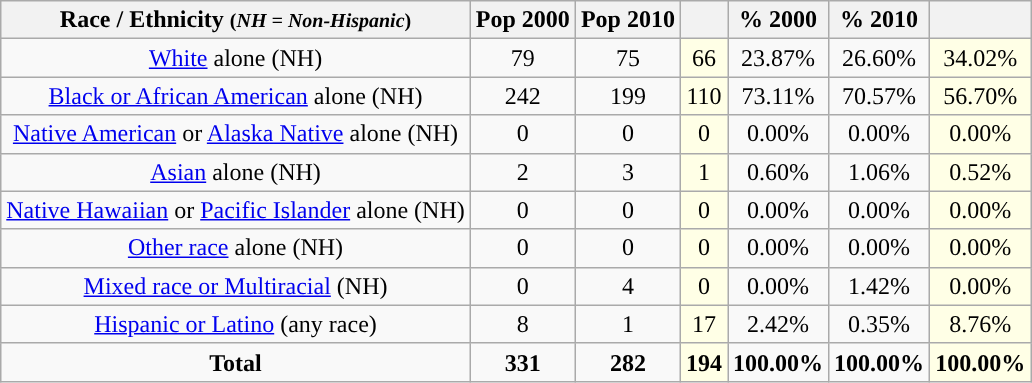<table class="wikitable" style="text-align:center;">
<tr>
<th>Race / Ethnicity <small>(<em>NH = Non-Hispanic</em>)</small></th>
<th>Pop 2000</th>
<th>Pop 2010</th>
<th></th>
<th>% 2000</th>
<th>% 2010</th>
<th></th>
</tr>
<tr>
<td><a href='#'>White</a> alone (NH)</td>
<td>79</td>
<td>75</td>
<td style='background: #ffffe6;'>66</td>
<td>23.87%</td>
<td>26.60%</td>
<td style='background: #ffffe6;'>34.02%</td>
</tr>
<tr>
<td><a href='#'>Black or African American</a> alone (NH)</td>
<td>242</td>
<td>199</td>
<td style='background: #ffffe6;'>110</td>
<td>73.11%</td>
<td>70.57%</td>
<td style='background: #ffffe6;'>56.70%</td>
</tr>
<tr>
<td><a href='#'>Native American</a> or <a href='#'>Alaska Native</a> alone (NH)</td>
<td>0</td>
<td>0</td>
<td style='background: #ffffe6;'>0</td>
<td>0.00%</td>
<td>0.00%</td>
<td style='background: #ffffe6;'>0.00%</td>
</tr>
<tr>
<td><a href='#'>Asian</a> alone (NH)</td>
<td>2</td>
<td>3</td>
<td style='background: #ffffe6;'>1</td>
<td>0.60%</td>
<td>1.06%</td>
<td style='background: #ffffe6;'>0.52%</td>
</tr>
<tr>
<td><a href='#'>Native Hawaiian</a> or <a href='#'>Pacific Islander</a> alone (NH)</td>
<td>0</td>
<td>0</td>
<td style='background: #ffffe6;'>0</td>
<td>0.00%</td>
<td>0.00%</td>
<td style='background: #ffffe6;'>0.00%</td>
</tr>
<tr>
<td><a href='#'>Other race</a> alone (NH)</td>
<td>0</td>
<td>0</td>
<td style='background: #ffffe6;'>0</td>
<td>0.00%</td>
<td>0.00%</td>
<td style='background: #ffffe6;'>0.00%</td>
</tr>
<tr>
<td><a href='#'>Mixed race or Multiracial</a> (NH)</td>
<td>0</td>
<td>4</td>
<td style='background: #ffffe6;'>0</td>
<td>0.00%</td>
<td>1.42%</td>
<td style='background: #ffffe6;'>0.00%</td>
</tr>
<tr>
<td><a href='#'>Hispanic or Latino</a> (any race)</td>
<td>8</td>
<td>1</td>
<td style='background: #ffffe6;'>17</td>
<td>2.42%</td>
<td>0.35%</td>
<td style='background: #ffffe6;'>8.76%</td>
</tr>
<tr>
<td><strong>Total</strong></td>
<td><strong>331</strong></td>
<td><strong>282</strong></td>
<td style='background: #ffffe6;'><strong>194</strong></td>
<td><strong>100.00%</strong></td>
<td><strong>100.00%</strong></td>
<td style='background: #ffffe6;'><strong>100.00%</strong></td>
</tr>
</table>
